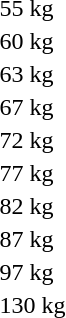<table>
<tr>
<td>55 kg</td>
<td></td>
<td></td>
<td></td>
</tr>
<tr>
<td rowspan=2>60 kg</td>
<td rowspan=2></td>
<td rowspan=2></td>
<td></td>
</tr>
<tr>
<td></td>
</tr>
<tr>
<td>63 kg</td>
<td></td>
<td></td>
<td></td>
</tr>
<tr>
<td>67 kg</td>
<td></td>
<td></td>
<td></td>
</tr>
<tr>
<td>72 kg</td>
<td></td>
<td></td>
<td></td>
</tr>
<tr>
<td>77 kg</td>
<td></td>
<td></td>
<td></td>
</tr>
<tr>
<td>82 kg</td>
<td></td>
<td></td>
<td></td>
</tr>
<tr>
<td>87 kg</td>
<td></td>
<td></td>
<td></td>
</tr>
<tr>
<td>97 kg</td>
<td></td>
<td></td>
<td></td>
</tr>
<tr>
<td>130 kg</td>
<td></td>
<td></td>
<td></td>
</tr>
</table>
